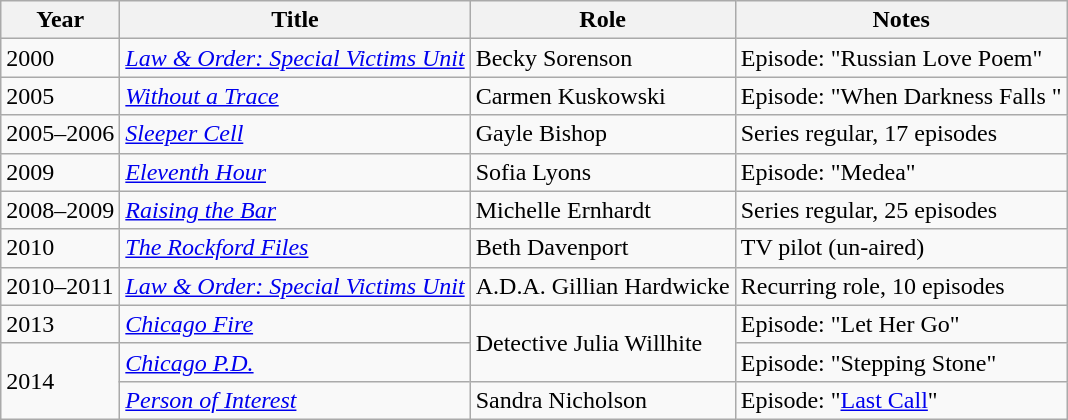<table class="wikitable sortable">
<tr>
<th>Year</th>
<th>Title</th>
<th>Role</th>
<th class="unsortable">Notes</th>
</tr>
<tr>
<td>2000</td>
<td><em><a href='#'>Law & Order: Special Victims Unit</a></em></td>
<td>Becky Sorenson</td>
<td>Episode: "Russian Love Poem"</td>
</tr>
<tr>
<td>2005</td>
<td><em><a href='#'>Without a Trace</a></em></td>
<td>Carmen Kuskowski</td>
<td>Episode: "When Darkness Falls "</td>
</tr>
<tr>
<td>2005–2006</td>
<td><em><a href='#'>Sleeper Cell</a></em></td>
<td>Gayle Bishop</td>
<td>Series regular, 17 episodes</td>
</tr>
<tr>
<td>2009</td>
<td><em><a href='#'>Eleventh Hour</a></em></td>
<td>Sofia Lyons</td>
<td>Episode: "Medea"</td>
</tr>
<tr>
<td>2008–2009</td>
<td><em><a href='#'>Raising the Bar</a></em></td>
<td>Michelle Ernhardt</td>
<td>Series regular, 25 episodes</td>
</tr>
<tr>
<td>2010</td>
<td><em><a href='#'>The Rockford Files</a></em></td>
<td>Beth Davenport</td>
<td>TV pilot (un-aired)</td>
</tr>
<tr>
<td>2010–2011</td>
<td><em><a href='#'>Law & Order: Special Victims Unit</a></em></td>
<td>A.D.A. Gillian Hardwicke</td>
<td>Recurring role, 10 episodes</td>
</tr>
<tr>
<td>2013</td>
<td><em><a href='#'>Chicago Fire</a></em></td>
<td Rowspan=2>Detective Julia Willhite</td>
<td>Episode: "Let Her Go"</td>
</tr>
<tr>
<td Rowspan=2>2014</td>
<td><em><a href='#'>Chicago P.D.</a></em></td>
<td>Episode: "Stepping Stone"</td>
</tr>
<tr>
<td><em><a href='#'>Person of Interest</a></em></td>
<td>Sandra Nicholson</td>
<td>Episode: "<a href='#'>Last Call</a>"</td>
</tr>
</table>
